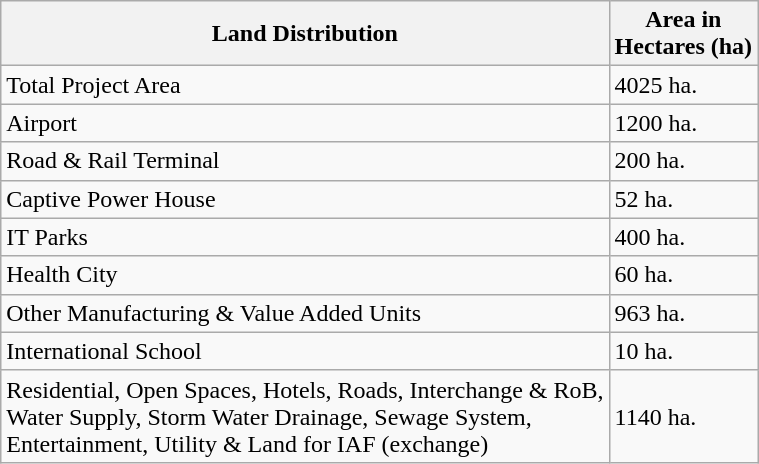<table class="wikitable">
<tr>
<th>Land Distribution</th>
<th>Area in <br> Hectares (ha)</th>
</tr>
<tr>
<td>Total Project Area</td>
<td>4025 ha.</td>
</tr>
<tr>
<td>Airport</td>
<td>1200 ha.</td>
</tr>
<tr>
<td>Road & Rail Terminal</td>
<td>200 ha.</td>
</tr>
<tr>
<td>Captive Power House</td>
<td>52 ha.</td>
</tr>
<tr>
<td>IT Parks</td>
<td>400 ha.</td>
</tr>
<tr>
<td>Health City</td>
<td>60 ha.</td>
</tr>
<tr>
<td>Other Manufacturing & Value Added Units</td>
<td>963 ha.</td>
</tr>
<tr>
<td>International School</td>
<td>10 ha.</td>
</tr>
<tr>
<td>Residential, Open Spaces, Hotels, Roads, Interchange & RoB, <br> Water Supply, Storm Water Drainage, Sewage System, <br> Entertainment, Utility & Land for IAF (exchange)</td>
<td>1140 ha.</td>
</tr>
</table>
